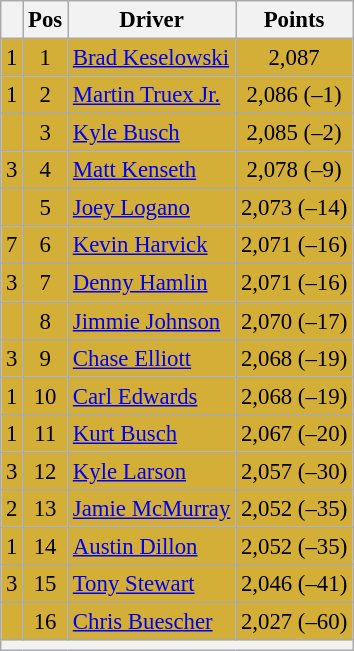<table class="wikitable" style="font-size: 95%;">
<tr>
<th></th>
<th>Pos</th>
<th>Driver</th>
<th>Points</th>
</tr>
<tr style="background:#D4AF37;">
<td align="left"> 1</td>
<td style="text-align:center;">1</td>
<td><a href='#'>Brad Keselowski</a></td>
<td style="text-align:center;">2,087</td>
</tr>
<tr style="background:#D4AF37;">
<td align="left"> 1</td>
<td style="text-align:center;">2</td>
<td><a href='#'>Martin Truex Jr.</a></td>
<td style="text-align:center;">2,086 (–1)</td>
</tr>
<tr style="background:#D4AF37;">
<td align="left"></td>
<td style="text-align:center;">3</td>
<td><a href='#'>Kyle Busch</a></td>
<td style="text-align:center;">2,085 (–2)</td>
</tr>
<tr style="background:#D4AF37;">
<td align="left"> 3</td>
<td style="text-align:center;">4</td>
<td><a href='#'>Matt Kenseth</a></td>
<td style="text-align:center;">2,078 (–9)</td>
</tr>
<tr style="background:#D4AF37;">
<td align="left"></td>
<td style="text-align:center;">5</td>
<td><a href='#'>Joey Logano</a></td>
<td style="text-align:center;">2,073 (–14)</td>
</tr>
<tr style="background:#D4AF37;">
<td align="left"> 7</td>
<td style="text-align:center;">6</td>
<td><a href='#'>Kevin Harvick</a></td>
<td style="text-align:center;">2,071 (–16)</td>
</tr>
<tr style="background:#D4AF37;">
<td align="left"> 3</td>
<td style="text-align:center;">7</td>
<td><a href='#'>Denny Hamlin</a></td>
<td style="text-align:center;">2,071 (–16)</td>
</tr>
<tr style="background:#D4AF37;">
<td align="left"></td>
<td style="text-align:center;">8</td>
<td><a href='#'>Jimmie Johnson</a></td>
<td style="text-align:center;">2,070 (–17)</td>
</tr>
<tr style="background:#D4AF37;">
<td align="left"> 3</td>
<td style="text-align:center;">9</td>
<td><a href='#'>Chase Elliott</a></td>
<td style="text-align:center;">2,068 (–19)</td>
</tr>
<tr style="background:#D4AF37;">
<td align="left"> 1</td>
<td style="text-align:center;">10</td>
<td><a href='#'>Carl Edwards</a></td>
<td style="text-align:center;">2,068 (–19)</td>
</tr>
<tr style="background:#D4AF37;">
<td align="left"> 1</td>
<td style="text-align:center;">11</td>
<td><a href='#'>Kurt Busch</a></td>
<td style="text-align:center;">2,067 (–20)</td>
</tr>
<tr style="background:#D4AF37;">
<td align="left"> 3</td>
<td style="text-align:center;">12</td>
<td><a href='#'>Kyle Larson</a></td>
<td style="text-align:center;">2,057 (–30)</td>
</tr>
<tr style="background:#D4AF37;">
<td align="left"> 2</td>
<td style="text-align:center;">13</td>
<td><a href='#'>Jamie McMurray</a></td>
<td style="text-align:center;">2,052 (–35)</td>
</tr>
<tr style="background:#D4AF37;">
<td align="left"> 1</td>
<td style="text-align:center;">14</td>
<td><a href='#'>Austin Dillon</a></td>
<td style="text-align:center;">2,052 (–35)</td>
</tr>
<tr style="background:#D4AF37;">
<td align="left"> 3</td>
<td style="text-align:center;">15</td>
<td><a href='#'>Tony Stewart</a></td>
<td style="text-align:center;">2,046 (–41)</td>
</tr>
<tr style="background:#D4AF37;">
<td align="left"></td>
<td style="text-align:center;">16</td>
<td><a href='#'>Chris Buescher</a></td>
<td style="text-align:center;">2,027 (–60)</td>
</tr>
<tr class="sortbottom">
<th colspan="9"></th>
</tr>
</table>
